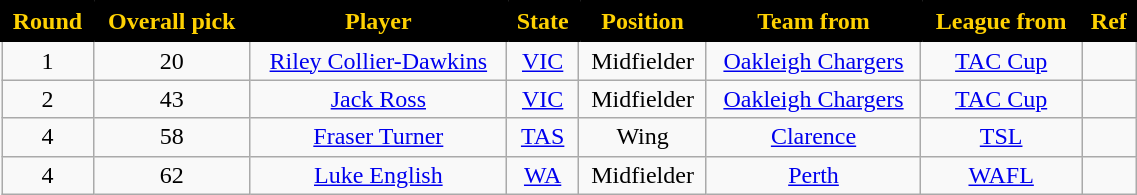<table class="wikitable" style="text-align:center; font-size:100%; width:60%;">
<tr>
<th style="background:black; color:#FED102; border: solid black 2px;">Round</th>
<th style="background:black; color:#FED102; border: solid black 2px;">Overall pick</th>
<th style="background:black; color:#FED102; border: solid black 2px;">Player</th>
<th style="background:black; color:#FED102; border: solid black 2px;">State</th>
<th style="background:black; color:#FED102; border: solid black 2px;">Position</th>
<th style="background:black; color:#FED102; border: solid black 2px;">Team from</th>
<th style="background:black; color:#FED102; border: solid black 2px;">League from</th>
<th style="background:black; color:#FED102; border: solid black 2px;">Ref</th>
</tr>
<tr>
<td>1</td>
<td>20</td>
<td><a href='#'>Riley Collier-Dawkins</a></td>
<td><a href='#'>VIC</a></td>
<td>Midfielder</td>
<td><a href='#'>Oakleigh Chargers</a></td>
<td><a href='#'>TAC Cup</a></td>
<td></td>
</tr>
<tr>
<td>2</td>
<td>43</td>
<td><a href='#'>Jack Ross</a></td>
<td><a href='#'>VIC</a></td>
<td>Midfielder</td>
<td><a href='#'>Oakleigh Chargers</a></td>
<td><a href='#'>TAC Cup</a></td>
<td></td>
</tr>
<tr>
<td>4</td>
<td>58</td>
<td><a href='#'>Fraser Turner</a></td>
<td><a href='#'>TAS</a></td>
<td>Wing</td>
<td><a href='#'>Clarence</a></td>
<td><a href='#'>TSL</a></td>
<td></td>
</tr>
<tr>
<td>4</td>
<td>62</td>
<td><a href='#'>Luke English</a></td>
<td><a href='#'>WA</a></td>
<td>Midfielder</td>
<td><a href='#'>Perth</a></td>
<td><a href='#'>WAFL</a></td>
<td></td>
</tr>
</table>
